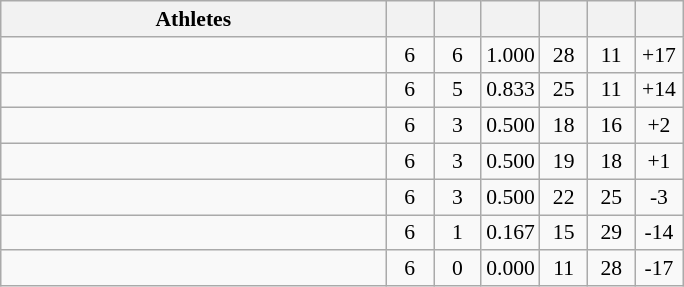<table class="wikitable" style="text-align: center; font-size:90% ">
<tr>
<th width=250>Athletes</th>
<th width=25></th>
<th width=25></th>
<th width=25></th>
<th width=25></th>
<th width=25></th>
<th width=25></th>
</tr>
<tr>
<td align=left></td>
<td>6</td>
<td>6</td>
<td>1.000</td>
<td>28</td>
<td>11</td>
<td>+17</td>
</tr>
<tr>
<td align=left></td>
<td>6</td>
<td>5</td>
<td>0.833</td>
<td>25</td>
<td>11</td>
<td>+14</td>
</tr>
<tr>
<td align=left></td>
<td>6</td>
<td>3</td>
<td>0.500</td>
<td>18</td>
<td>16</td>
<td>+2</td>
</tr>
<tr>
<td align=left></td>
<td>6</td>
<td>3</td>
<td>0.500</td>
<td>19</td>
<td>18</td>
<td>+1</td>
</tr>
<tr>
<td align=left></td>
<td>6</td>
<td>3</td>
<td>0.500</td>
<td>22</td>
<td>25</td>
<td>-3</td>
</tr>
<tr>
<td align=left></td>
<td>6</td>
<td>1</td>
<td>0.167</td>
<td>15</td>
<td>29</td>
<td>-14</td>
</tr>
<tr>
<td align=left></td>
<td>6</td>
<td>0</td>
<td>0.000</td>
<td>11</td>
<td>28</td>
<td>-17</td>
</tr>
</table>
